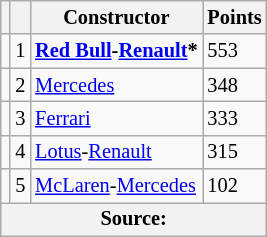<table class="wikitable" style="font-size: 85%;">
<tr>
<th></th>
<th></th>
<th>Constructor</th>
<th>Points</th>
</tr>
<tr>
<td align="left"></td>
<td align="center">1</td>
<td> <strong><a href='#'>Red Bull</a>-<a href='#'>Renault</a>*</strong></td>
<td align="left">553</td>
</tr>
<tr>
<td align="left"></td>
<td align="center">2</td>
<td> <a href='#'>Mercedes</a></td>
<td align="left">348</td>
</tr>
<tr>
<td align="left"></td>
<td align="center">3</td>
<td> <a href='#'>Ferrari</a></td>
<td align="left">333</td>
</tr>
<tr>
<td align="left"></td>
<td align="center">4</td>
<td> <a href='#'>Lotus</a>-<a href='#'>Renault</a></td>
<td align="left">315</td>
</tr>
<tr>
<td align="left"></td>
<td align="center">5</td>
<td> <a href='#'>McLaren</a>-<a href='#'>Mercedes</a></td>
<td align="left">102</td>
</tr>
<tr>
<th colspan=4>Source: </th>
</tr>
</table>
